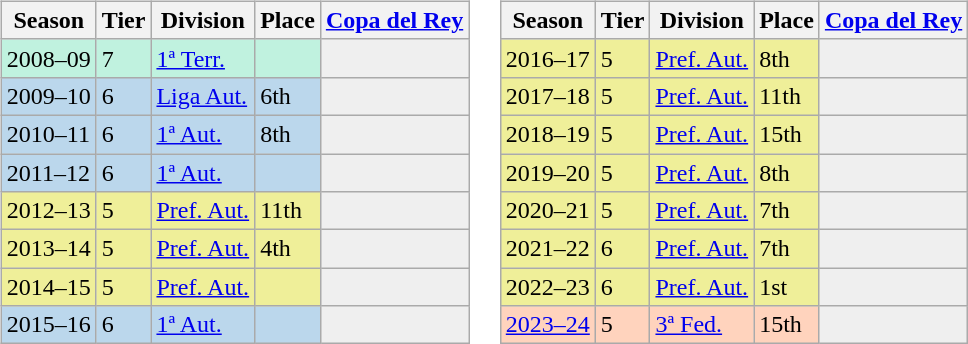<table>
<tr>
<td valign=top width=0%><br><table class="wikitable">
<tr style="background:#f0f6fa;">
<th>Season</th>
<th>Tier</th>
<th>Division</th>
<th>Place</th>
<th><a href='#'>Copa del Rey</a></th>
</tr>
<tr>
<td style="background:#C0F2DF;">2008–09</td>
<td style="background:#C0F2DF;">7</td>
<td style="background:#C0F2DF;"><a href='#'>1ª Terr.</a></td>
<td style="background:#C0F2DF;"></td>
<th style="background:#efefef;"></th>
</tr>
<tr>
<td style="background:#BBD7EC;">2009–10</td>
<td style="background:#BBD7EC;">6</td>
<td style="background:#BBD7EC;"><a href='#'>Liga Aut.</a></td>
<td style="background:#BBD7EC;">6th</td>
<th style="background:#efefef;"></th>
</tr>
<tr>
<td style="background:#BBD7EC;">2010–11</td>
<td style="background:#BBD7EC;">6</td>
<td style="background:#BBD7EC;"><a href='#'>1ª Aut.</a></td>
<td style="background:#BBD7EC;">8th</td>
<th style="background:#efefef;"></th>
</tr>
<tr>
<td style="background:#BBD7EC;">2011–12</td>
<td style="background:#BBD7EC;">6</td>
<td style="background:#BBD7EC;"><a href='#'>1ª Aut.</a></td>
<td style="background:#BBD7EC;"></td>
<th style="background:#efefef;"></th>
</tr>
<tr>
<td style="background:#EFEF99;">2012–13</td>
<td style="background:#EFEF99;">5</td>
<td style="background:#EFEF99;"><a href='#'>Pref. Aut.</a></td>
<td style="background:#EFEF99;">11th</td>
<th style="background:#efefef;"></th>
</tr>
<tr>
<td style="background:#EFEF99;">2013–14</td>
<td style="background:#EFEF99;">5</td>
<td style="background:#EFEF99;"><a href='#'>Pref. Aut.</a></td>
<td style="background:#EFEF99;">4th</td>
<th style="background:#efefef;"></th>
</tr>
<tr>
<td style="background:#EFEF99;">2014–15</td>
<td style="background:#EFEF99;">5</td>
<td style="background:#EFEF99;"><a href='#'>Pref. Aut.</a></td>
<td style="background:#EFEF99;"></td>
<th style="background:#efefef;"></th>
</tr>
<tr>
<td style="background:#BBD7EC;">2015–16</td>
<td style="background:#BBD7EC;">6</td>
<td style="background:#BBD7EC;"><a href='#'>1ª Aut.</a></td>
<td style="background:#BBD7EC;"></td>
<th style="background:#efefef;"></th>
</tr>
</table>
</td>
<td valign=top width=0%><br><table class="wikitable">
<tr style="background:#f0f6fa;">
<th>Season</th>
<th>Tier</th>
<th>Division</th>
<th>Place</th>
<th><a href='#'>Copa del Rey</a></th>
</tr>
<tr>
<td style="background:#EFEF99;">2016–17</td>
<td style="background:#EFEF99;">5</td>
<td style="background:#EFEF99;"><a href='#'>Pref. Aut.</a></td>
<td style="background:#EFEF99;">8th</td>
<th style="background:#efefef;"></th>
</tr>
<tr>
<td style="background:#EFEF99;">2017–18</td>
<td style="background:#EFEF99;">5</td>
<td style="background:#EFEF99;"><a href='#'>Pref. Aut.</a></td>
<td style="background:#EFEF99;">11th</td>
<th style="background:#efefef;"></th>
</tr>
<tr>
<td style="background:#EFEF99;">2018–19</td>
<td style="background:#EFEF99;">5</td>
<td style="background:#EFEF99;"><a href='#'>Pref. Aut.</a></td>
<td style="background:#EFEF99;">15th</td>
<th style="background:#efefef;"></th>
</tr>
<tr>
<td style="background:#EFEF99;">2019–20</td>
<td style="background:#EFEF99;">5</td>
<td style="background:#EFEF99;"><a href='#'>Pref. Aut.</a></td>
<td style="background:#EFEF99;">8th</td>
<th style="background:#efefef;"></th>
</tr>
<tr>
<td style="background:#EFEF99;">2020–21</td>
<td style="background:#EFEF99;">5</td>
<td style="background:#EFEF99;"><a href='#'>Pref. Aut.</a></td>
<td style="background:#EFEF99;">7th</td>
<th style="background:#efefef;"></th>
</tr>
<tr>
<td style="background:#EFEF99;">2021–22</td>
<td style="background:#EFEF99;">6</td>
<td style="background:#EFEF99;"><a href='#'>Pref. Aut.</a></td>
<td style="background:#EFEF99;">7th</td>
<th style="background:#efefef;"></th>
</tr>
<tr>
<td style="background:#EFEF99;">2022–23</td>
<td style="background:#EFEF99;">6</td>
<td style="background:#EFEF99;"><a href='#'>Pref. Aut.</a></td>
<td style="background:#EFEF99;">1st</td>
<th style="background:#efefef;"></th>
</tr>
<tr>
<td style="background:#FFD3BD;"><a href='#'>2023–24</a></td>
<td style="background:#FFD3BD;">5</td>
<td style="background:#FFD3BD;"><a href='#'>3ª Fed.</a></td>
<td style="background:#FFD3BD;">15th</td>
<th style="background:#efefef;"></th>
</tr>
</table>
</td>
</tr>
</table>
